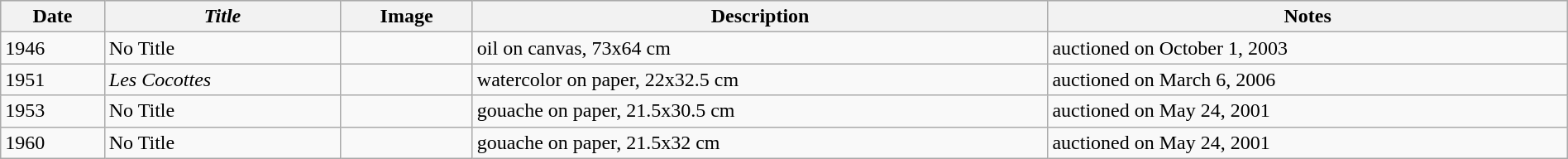<table class="wikitable sortable" border="1" width=100%>
<tr bgcolor="#CCCCCC">
<th>Date</th>
<th><em>Title</em></th>
<th class="unsortable">Image</th>
<th>Description</th>
<th>Notes</th>
</tr>
<tr>
<td>1946</td>
<td>No Title</td>
<td></td>
<td>oil on canvas, 73x64 cm</td>
<td>auctioned on October 1, 2003</td>
</tr>
<tr>
<td>1951</td>
<td><em>Les Cocottes</em></td>
<td></td>
<td>watercolor on paper, 22x32.5 cm</td>
<td>auctioned on March 6, 2006</td>
</tr>
<tr>
<td>1953</td>
<td>No Title</td>
<td></td>
<td>gouache on paper, 21.5x30.5 cm</td>
<td>auctioned on May 24, 2001</td>
</tr>
<tr>
<td>1960</td>
<td>No Title</td>
<td></td>
<td>gouache on paper, 21.5x32 cm</td>
<td>auctioned on May 24, 2001</td>
</tr>
</table>
